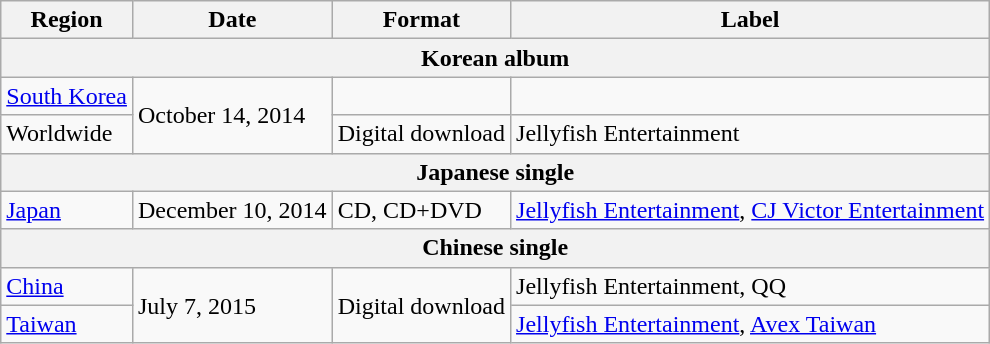<table class = "wikitable">
<tr>
<th>Region</th>
<th>Date</th>
<th>Format</th>
<th>Label</th>
</tr>
<tr>
<th colspan="4">Korean album</th>
</tr>
<tr>
<td><a href='#'>South Korea</a></td>
<td rowspan=2>October 14, 2014</td>
<td></td>
<td></td>
</tr>
<tr>
<td>Worldwide</td>
<td>Digital download</td>
<td>Jellyfish Entertainment</td>
</tr>
<tr>
<th colspan="4">Japanese single</th>
</tr>
<tr>
<td rowspan="1"><a href='#'>Japan</a></td>
<td rowspan="1">December 10, 2014</td>
<td rowspan="1">CD, CD+DVD</td>
<td rowspan="1"><a href='#'>Jellyfish Entertainment</a>,  <a href='#'>CJ Victor Entertainment</a></td>
</tr>
<tr>
<th colspan="4">Chinese single</th>
</tr>
<tr>
<td rowspan="1"><a href='#'>China</a></td>
<td rowspan="2">July 7, 2015</td>
<td rowspan="2">Digital download</td>
<td rowspan="1">Jellyfish Entertainment, QQ</td>
</tr>
<tr>
<td rowspan="1"><a href='#'>Taiwan</a></td>
<td rowspan="1"><a href='#'>Jellyfish Entertainment</a>, <a href='#'>Avex Taiwan</a></td>
</tr>
</table>
